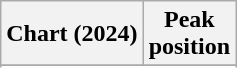<table class="wikitable sortable plainrowheaders" style="text-align:center">
<tr>
<th scope="col">Chart (2024)</th>
<th scope="col">Peak<br>position</th>
</tr>
<tr>
</tr>
<tr>
</tr>
<tr>
</tr>
<tr>
</tr>
</table>
